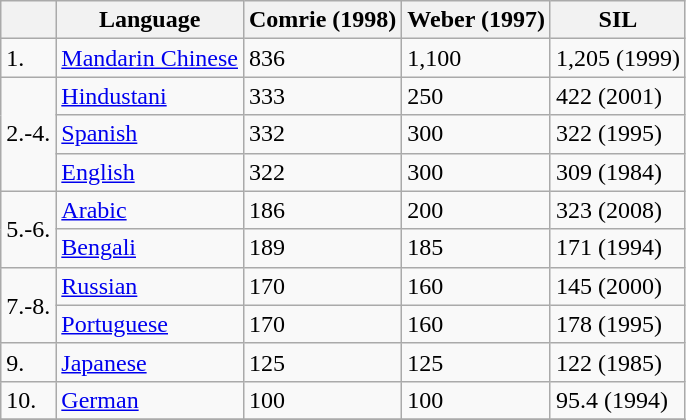<table class="wikitable">
<tr>
<th></th>
<th>Language</th>
<th>Comrie (1998)</th>
<th>Weber (1997)</th>
<th>SIL</th>
</tr>
<tr>
<td>1.</td>
<td><a href='#'>Mandarin Chinese</a></td>
<td>836</td>
<td>1,100</td>
<td>1,205 (1999)</td>
</tr>
<tr>
<td rowspan=3>2.-4.</td>
<td><a href='#'>Hindustani</a></td>
<td>333</td>
<td>250</td>
<td>422 (2001)</td>
</tr>
<tr>
<td><a href='#'>Spanish</a></td>
<td>332</td>
<td>300</td>
<td>322 (1995)</td>
</tr>
<tr>
<td><a href='#'>English</a></td>
<td>322</td>
<td>300</td>
<td>309 (1984)</td>
</tr>
<tr>
<td rowspan=2>5.-6.</td>
<td><a href='#'>Arabic</a></td>
<td>186</td>
<td>200</td>
<td>323 (2008)</td>
</tr>
<tr>
<td><a href='#'>Bengali</a></td>
<td>189</td>
<td>185</td>
<td>171 (1994)</td>
</tr>
<tr>
<td rowspan=2>7.-8.</td>
<td><a href='#'>Russian</a></td>
<td>170</td>
<td>160</td>
<td>145 (2000)</td>
</tr>
<tr>
<td><a href='#'>Portuguese</a></td>
<td>170</td>
<td>160</td>
<td>178 (1995)</td>
</tr>
<tr>
<td>9.</td>
<td><a href='#'>Japanese</a></td>
<td>125</td>
<td>125</td>
<td>122 (1985)</td>
</tr>
<tr>
<td>10.</td>
<td><a href='#'>German</a></td>
<td>100</td>
<td>100</td>
<td>95.4 (1994)</td>
</tr>
<tr>
</tr>
</table>
